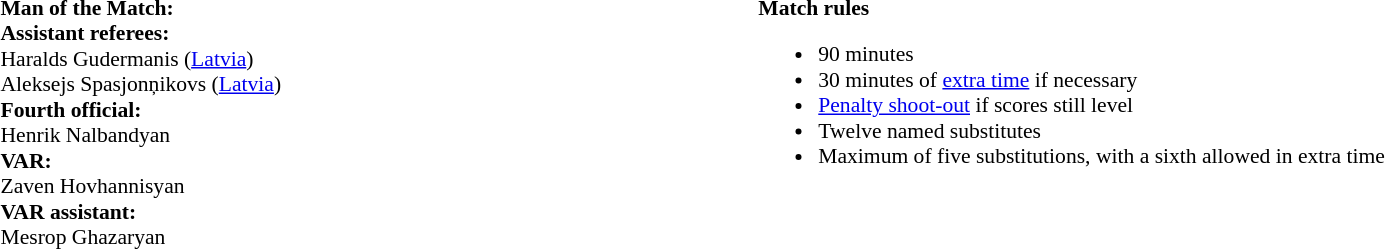<table style="width:100%; font-size:90%;">
<tr>
<td style="width:40%; vertical-align:top;"><br><strong>Man of the Match:</strong><br><strong>Assistant referees:</strong>
<br>Haralds Gudermanis (<a href='#'>Latvia</a>)
<br>Aleksejs Spasjonņikovs (<a href='#'>Latvia</a>)
<br><strong>Fourth official:</strong>
<br>Henrik Nalbandyan
<br><strong>VAR:</strong>
<br>Zaven Hovhannisyan
<br><strong>VAR assistant:</strong>
<br>Mesrop Ghazaryan</td>
<td style="width:60%; vertical-align:top;"><br><strong>Match rules</strong><ul><li>90 minutes</li><li>30 minutes of <a href='#'>extra time</a> if necessary</li><li><a href='#'>Penalty shoot-out</a> if scores still level</li><li>Twelve named substitutes</li><li>Maximum of five substitutions, with a sixth allowed in extra time</li></ul></td>
</tr>
</table>
